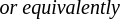<table>
<tr>
<td></td>
<td></td>
<td></td>
</tr>
<tr>
<td colspan="3" align="center"><small><em>or equivalently</em></small></td>
</tr>
<tr>
<td></td>
<td></td>
<td></td>
</tr>
</table>
